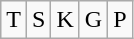<table class="wikitable" border="1">
<tr style="text-align:center;">
<td>T</td>
<td>S</td>
<td>K</td>
<td>G</td>
<td>P</td>
</tr>
</table>
